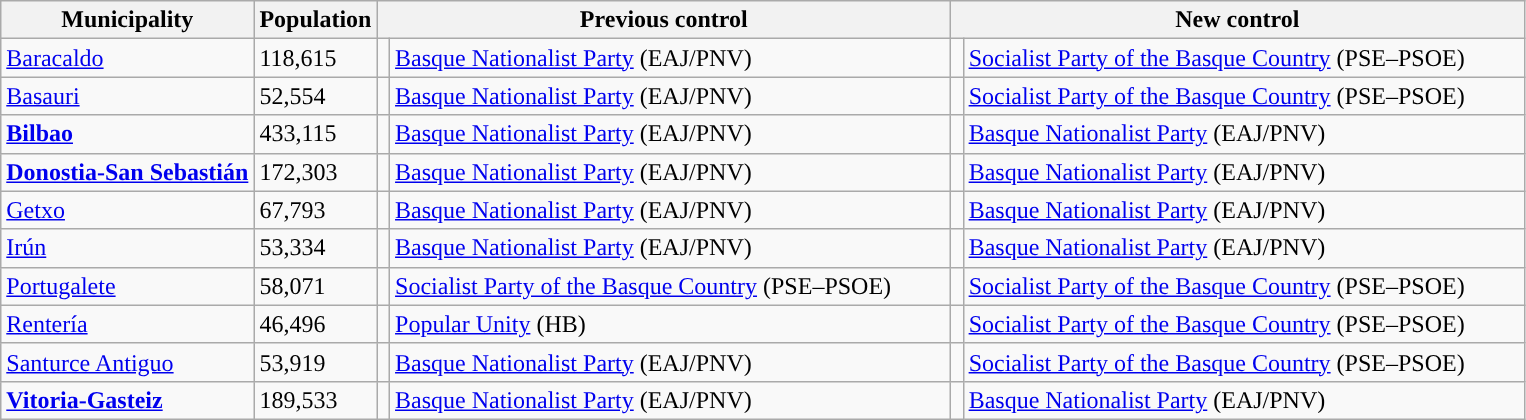<table class="wikitable sortable">
<tr>
<th>Municipality</th>
<th>Population</th>
<th colspan="2" style="width:375px;">Previous control</th>
<th colspan="2" style="width:375px;">New control</th>
</tr>
<tr>
<td><a href='#'>Baracaldo</a></td>
<td>118,615</td>
<td width="1" style="color:inherit;background:"></td>
<td><a href='#'>Basque Nationalist Party</a> (EAJ/PNV)</td>
<td width="1" style="color:inherit;background:"></td>
<td><a href='#'>Socialist Party of the Basque Country</a> (PSE–PSOE)</td>
</tr>
<tr>
<td><a href='#'>Basauri</a></td>
<td>52,554</td>
<td style="color:inherit;background:"></td>
<td><a href='#'>Basque Nationalist Party</a> (EAJ/PNV)</td>
<td style="color:inherit;background:"></td>
<td><a href='#'>Socialist Party of the Basque Country</a> (PSE–PSOE)</td>
</tr>
<tr>
<td><strong><a href='#'>Bilbao</a></strong></td>
<td>433,115</td>
<td style="color:inherit;background:"></td>
<td><a href='#'>Basque Nationalist Party</a> (EAJ/PNV)</td>
<td style="color:inherit;background:"></td>
<td><a href='#'>Basque Nationalist Party</a> (EAJ/PNV)</td>
</tr>
<tr>
<td><strong><a href='#'>Donostia-San Sebastián</a></strong></td>
<td>172,303</td>
<td style="color:inherit;background:"></td>
<td><a href='#'>Basque Nationalist Party</a> (EAJ/PNV)</td>
<td style="color:inherit;background:"></td>
<td><a href='#'>Basque Nationalist Party</a> (EAJ/PNV)</td>
</tr>
<tr>
<td><a href='#'>Getxo</a></td>
<td>67,793</td>
<td style="color:inherit;background:"></td>
<td><a href='#'>Basque Nationalist Party</a> (EAJ/PNV)</td>
<td style="color:inherit;background:"></td>
<td><a href='#'>Basque Nationalist Party</a> (EAJ/PNV)</td>
</tr>
<tr>
<td><a href='#'>Irún</a></td>
<td>53,334</td>
<td style="color:inherit;background:"></td>
<td><a href='#'>Basque Nationalist Party</a> (EAJ/PNV)</td>
<td style="color:inherit;background:"></td>
<td><a href='#'>Basque Nationalist Party</a> (EAJ/PNV) </td>
</tr>
<tr>
<td><a href='#'>Portugalete</a></td>
<td>58,071</td>
<td style="color:inherit;background:"></td>
<td><a href='#'>Socialist Party of the Basque Country</a> (PSE–PSOE)</td>
<td style="color:inherit;background:"></td>
<td><a href='#'>Socialist Party of the Basque Country</a> (PSE–PSOE)</td>
</tr>
<tr>
<td><a href='#'>Rentería</a></td>
<td>46,496</td>
<td style="color:inherit;background:"></td>
<td><a href='#'>Popular Unity</a> (HB)</td>
<td style="color:inherit;background:"></td>
<td><a href='#'>Socialist Party of the Basque Country</a> (PSE–PSOE)</td>
</tr>
<tr>
<td><a href='#'>Santurce Antiguo</a></td>
<td>53,919</td>
<td style="color:inherit;background:"></td>
<td><a href='#'>Basque Nationalist Party</a> (EAJ/PNV)</td>
<td style="color:inherit;background:"></td>
<td><a href='#'>Socialist Party of the Basque Country</a> (PSE–PSOE)</td>
</tr>
<tr>
<td><strong><a href='#'>Vitoria-Gasteiz</a></strong></td>
<td>189,533</td>
<td style="color:inherit;background:"></td>
<td><a href='#'>Basque Nationalist Party</a> (EAJ/PNV)</td>
<td style="color:inherit;background:"></td>
<td><a href='#'>Basque Nationalist Party</a> (EAJ/PNV) </td>
</tr>
</table>
